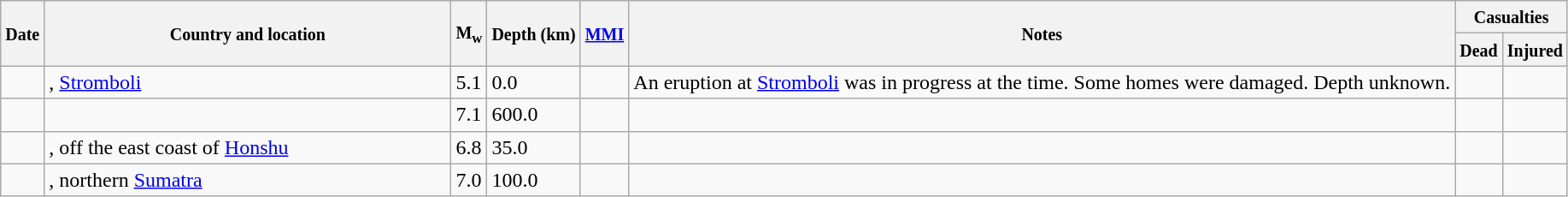<table class="wikitable sortable sort-under" style="border:1px black; margin-left:1em;">
<tr>
<th rowspan="2"><small>Date</small></th>
<th rowspan="2" style="width: 310px"><small>Country and location</small></th>
<th rowspan="2"><small>M<sub>w</sub></small></th>
<th rowspan="2"><small>Depth (km)</small></th>
<th rowspan="2"><small><a href='#'>MMI</a></small></th>
<th rowspan="2" class="unsortable"><small>Notes</small></th>
<th colspan="2"><small>Casualties</small></th>
</tr>
<tr>
<th><small>Dead</small></th>
<th><small>Injured</small></th>
</tr>
<tr>
<td></td>
<td>, <a href='#'>Stromboli</a></td>
<td>5.1</td>
<td>0.0</td>
<td></td>
<td>An eruption at <a href='#'>Stromboli</a> was in progress at the time. Some homes were damaged. Depth unknown.</td>
<td></td>
<td></td>
</tr>
<tr>
<td></td>
<td></td>
<td>7.1</td>
<td>600.0</td>
<td></td>
<td></td>
<td></td>
<td></td>
</tr>
<tr>
<td></td>
<td>, off the east coast of <a href='#'>Honshu</a></td>
<td>6.8</td>
<td>35.0</td>
<td></td>
<td></td>
<td></td>
<td></td>
</tr>
<tr>
<td></td>
<td>, northern <a href='#'>Sumatra</a></td>
<td>7.0</td>
<td>100.0</td>
<td></td>
<td></td>
<td></td>
<td></td>
</tr>
</table>
